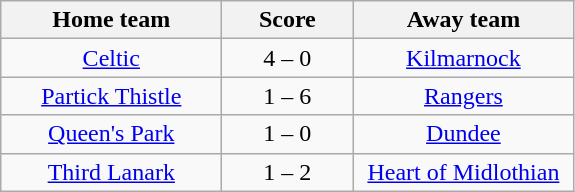<table class="wikitable" style="text-align: center">
<tr>
<th width=140>Home team</th>
<th width=80>Score</th>
<th width=140>Away team</th>
</tr>
<tr>
<td><a href='#'>Celtic</a></td>
<td>4 – 0</td>
<td><a href='#'>Kilmarnock</a></td>
</tr>
<tr>
<td><a href='#'>Partick Thistle</a></td>
<td>1 – 6</td>
<td><a href='#'>Rangers</a></td>
</tr>
<tr>
<td><a href='#'>Queen's Park</a></td>
<td>1 – 0</td>
<td><a href='#'>Dundee</a></td>
</tr>
<tr>
<td><a href='#'>Third Lanark</a></td>
<td>1 – 2</td>
<td><a href='#'>Heart of Midlothian</a></td>
</tr>
</table>
